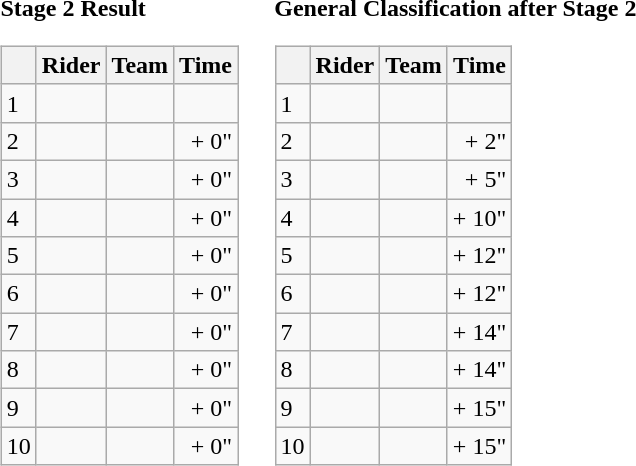<table>
<tr>
<td><strong>Stage 2 Result</strong><br><table class="wikitable">
<tr>
<th></th>
<th>Rider</th>
<th>Team</th>
<th>Time</th>
</tr>
<tr>
<td>1</td>
<td></td>
<td></td>
<td align="right"></td>
</tr>
<tr>
<td>2</td>
<td></td>
<td></td>
<td align="right">+ 0"</td>
</tr>
<tr>
<td>3</td>
<td></td>
<td></td>
<td align="right">+ 0"</td>
</tr>
<tr>
<td>4</td>
<td></td>
<td></td>
<td align="right">+ 0"</td>
</tr>
<tr>
<td>5</td>
<td></td>
<td></td>
<td align="right">+ 0"</td>
</tr>
<tr>
<td>6</td>
<td> </td>
<td></td>
<td align="right">+ 0"</td>
</tr>
<tr>
<td>7</td>
<td></td>
<td></td>
<td align="right">+ 0"</td>
</tr>
<tr>
<td>8</td>
<td></td>
<td></td>
<td align="right">+ 0"</td>
</tr>
<tr>
<td>9</td>
<td></td>
<td></td>
<td align="right">+ 0"</td>
</tr>
<tr>
<td>10</td>
<td></td>
<td></td>
<td align="right">+ 0"</td>
</tr>
</table>
</td>
<td></td>
<td><strong>General Classification after Stage 2</strong><br><table class="wikitable">
<tr>
<th></th>
<th>Rider</th>
<th>Team</th>
<th>Time</th>
</tr>
<tr>
<td>1</td>
<td></td>
<td></td>
<td align="right"></td>
</tr>
<tr>
<td>2</td>
<td></td>
<td></td>
<td align="right">+ 2"</td>
</tr>
<tr>
<td>3</td>
<td></td>
<td></td>
<td align="right">+ 5"</td>
</tr>
<tr>
<td>4</td>
<td></td>
<td></td>
<td align="right">+ 10"</td>
</tr>
<tr>
<td>5</td>
<td> </td>
<td></td>
<td align="right">+ 12"</td>
</tr>
<tr>
<td>6</td>
<td></td>
<td></td>
<td align="right">+ 12"</td>
</tr>
<tr>
<td>7</td>
<td></td>
<td></td>
<td align="right">+ 14"</td>
</tr>
<tr>
<td>8</td>
<td></td>
<td></td>
<td align="right">+ 14"</td>
</tr>
<tr>
<td>9</td>
<td></td>
<td></td>
<td align="right">+ 15"</td>
</tr>
<tr>
<td>10</td>
<td></td>
<td></td>
<td align="right">+ 15"</td>
</tr>
</table>
</td>
</tr>
</table>
